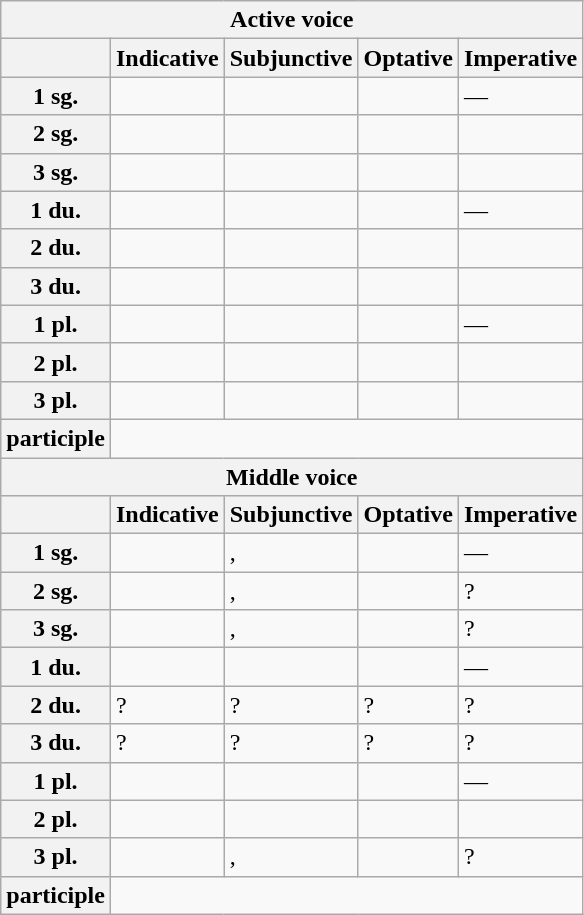<table class="wikitable">
<tr>
<th colspan="5">Active voice</th>
</tr>
<tr>
<th></th>
<th>Indicative</th>
<th>Subjunctive</th>
<th>Optative</th>
<th>Imperative</th>
</tr>
<tr>
<th>1 sg.</th>
<td></td>
<td></td>
<td></td>
<td>—</td>
</tr>
<tr>
<th>2 sg.</th>
<td></td>
<td></td>
<td></td>
<td></td>
</tr>
<tr>
<th>3 sg.</th>
<td></td>
<td></td>
<td></td>
<td></td>
</tr>
<tr>
<th>1 du.</th>
<td></td>
<td></td>
<td></td>
<td>—</td>
</tr>
<tr>
<th>2 du.</th>
<td></td>
<td></td>
<td></td>
<td></td>
</tr>
<tr>
<th>3 du.</th>
<td></td>
<td></td>
<td></td>
<td></td>
</tr>
<tr>
<th>1 pl.</th>
<td></td>
<td></td>
<td></td>
<td>—</td>
</tr>
<tr>
<th>2 pl.</th>
<td></td>
<td></td>
<td></td>
<td></td>
</tr>
<tr>
<th>3 pl.</th>
<td></td>
<td></td>
<td></td>
<td></td>
</tr>
<tr>
<th>participle</th>
<td colspan="4"></td>
</tr>
<tr>
<th colspan="5">Middle voice</th>
</tr>
<tr>
<th></th>
<th>Indicative</th>
<th>Subjunctive</th>
<th>Optative</th>
<th>Imperative</th>
</tr>
<tr>
<th>1 sg.</th>
<td></td>
<td>, </td>
<td></td>
<td>—</td>
</tr>
<tr>
<th>2 sg.</th>
<td></td>
<td>, </td>
<td></td>
<td>?</td>
</tr>
<tr>
<th>3 sg.</th>
<td></td>
<td>, </td>
<td></td>
<td>?</td>
</tr>
<tr>
<th>1 du.</th>
<td></td>
<td></td>
<td></td>
<td>—</td>
</tr>
<tr>
<th>2 du.</th>
<td>?</td>
<td>?</td>
<td>?</td>
<td>?</td>
</tr>
<tr>
<th>3 du.</th>
<td>?</td>
<td>?</td>
<td>?</td>
<td>?</td>
</tr>
<tr>
<th>1 pl.</th>
<td></td>
<td></td>
<td></td>
<td>—</td>
</tr>
<tr>
<th>2 pl.</th>
<td></td>
<td></td>
<td></td>
<td></td>
</tr>
<tr>
<th>3 pl.</th>
<td></td>
<td>, </td>
<td></td>
<td>?</td>
</tr>
<tr>
<th>participle</th>
<td colspan="4"></td>
</tr>
</table>
